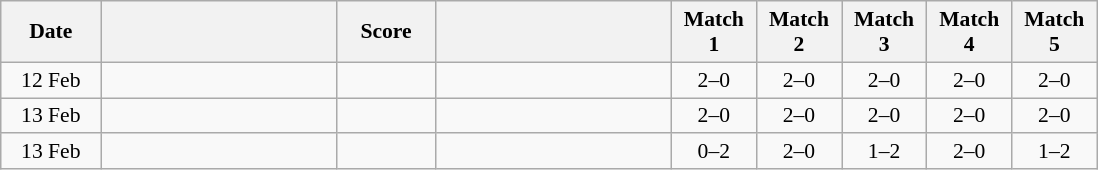<table class="wikitable" style="text-align: center; font-size:90% ">
<tr>
<th width="60">Date</th>
<th align="right" width="150"></th>
<th width="60">Score</th>
<th align="left" width="150"></th>
<th width="50">Match 1</th>
<th width="50">Match 2</th>
<th width="50">Match 3</th>
<th width="50">Match 4</th>
<th width="50">Match 5</th>
</tr>
<tr>
<td>12 Feb</td>
<td align=left><strong></strong></td>
<td align=center></td>
<td align=left></td>
<td>2–0</td>
<td>2–0</td>
<td>2–0</td>
<td>2–0</td>
<td>2–0</td>
</tr>
<tr>
<td>13 Feb</td>
<td align=left><strong></strong></td>
<td align=center></td>
<td align=left></td>
<td>2–0</td>
<td>2–0</td>
<td>2–0</td>
<td>2–0</td>
<td>2–0</td>
</tr>
<tr>
<td>13 Feb</td>
<td align=left></td>
<td align=center></td>
<td align=left><strong></strong></td>
<td>0–2</td>
<td>2–0</td>
<td>1–2</td>
<td>2–0</td>
<td>1–2</td>
</tr>
</table>
